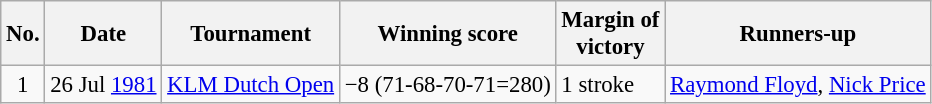<table class="wikitable" style="font-size:95%;">
<tr>
<th>No.</th>
<th>Date</th>
<th>Tournament</th>
<th>Winning score</th>
<th>Margin of<br>victory</th>
<th>Runners-up</th>
</tr>
<tr>
<td align=center>1</td>
<td align=right>26 Jul <a href='#'>1981</a></td>
<td><a href='#'>KLM Dutch Open</a></td>
<td>−8 (71-68-70-71=280)</td>
<td>1 stroke</td>
<td> <a href='#'>Raymond Floyd</a>,  <a href='#'>Nick Price</a></td>
</tr>
</table>
